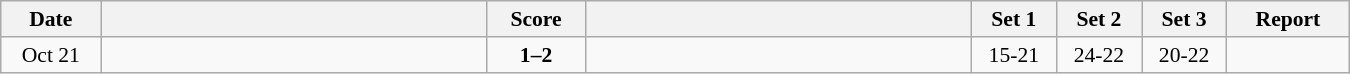<table class="wikitable" style="text-align: center; font-size:90% ">
<tr>
<th width="60">Date</th>
<th align="right" width="250"></th>
<th width="60">Score</th>
<th align="left" width="250"></th>
<th width="50">Set 1</th>
<th width="50">Set 2</th>
<th width="50">Set 3</th>
<th width="75">Report</th>
</tr>
<tr>
<td>Oct 21</td>
<td align=left></td>
<td align=center><strong>1–2</strong></td>
<td align=left><strong></strong></td>
<td>15-21</td>
<td>24-22</td>
<td>20-22</td>
<td></td>
</tr>
</table>
